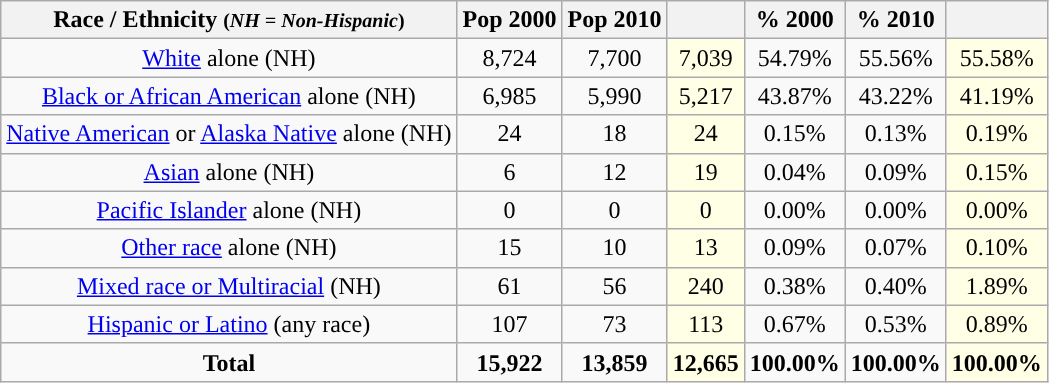<table class="wikitable" style="text-align:center;">
<tr>
<th>Race / Ethnicity <small>(<em>NH = Non-Hispanic</em>)</small></th>
<th>Pop 2000</th>
<th>Pop 2010</th>
<th></th>
<th>% 2000</th>
<th>% 2010</th>
<th></th>
</tr>
<tr>
<td><a href='#'>White</a> alone (NH)</td>
<td>8,724</td>
<td>7,700</td>
<td style='background: #ffffe6;'>7,039</td>
<td>54.79%</td>
<td>55.56%</td>
<td style='background: #ffffe6;'>55.58%</td>
</tr>
<tr>
<td><a href='#'>Black or African American</a> alone (NH)</td>
<td>6,985</td>
<td>5,990</td>
<td style='background: #ffffe6;'>5,217</td>
<td>43.87%</td>
<td>43.22%</td>
<td style='background: #ffffe6;'>41.19%</td>
</tr>
<tr>
<td><a href='#'>Native American</a> or <a href='#'>Alaska Native</a> alone (NH)</td>
<td>24</td>
<td>18</td>
<td style='background: #ffffe6;'>24</td>
<td>0.15%</td>
<td>0.13%</td>
<td style='background: #ffffe6;'>0.19%</td>
</tr>
<tr>
<td><a href='#'>Asian</a> alone (NH)</td>
<td>6</td>
<td>12</td>
<td style='background: #ffffe6;'>19</td>
<td>0.04%</td>
<td>0.09%</td>
<td style='background: #ffffe6;'>0.15%</td>
</tr>
<tr>
<td><a href='#'>Pacific Islander</a> alone (NH)</td>
<td>0</td>
<td>0</td>
<td style='background: #ffffe6;'>0</td>
<td>0.00%</td>
<td>0.00%</td>
<td style='background: #ffffe6;'>0.00%</td>
</tr>
<tr>
<td><a href='#'>Other race</a> alone (NH)</td>
<td>15</td>
<td>10</td>
<td style='background: #ffffe6;'>13</td>
<td>0.09%</td>
<td>0.07%</td>
<td style='background: #ffffe6;'>0.10%</td>
</tr>
<tr>
<td><a href='#'>Mixed race or Multiracial</a> (NH)</td>
<td>61</td>
<td>56</td>
<td style='background: #ffffe6;'>240</td>
<td>0.38%</td>
<td>0.40%</td>
<td style='background: #ffffe6;'>1.89%</td>
</tr>
<tr>
<td><a href='#'>Hispanic or Latino</a> (any race)</td>
<td>107</td>
<td>73</td>
<td style='background: #ffffe6;'>113</td>
<td>0.67%</td>
<td>0.53%</td>
<td style='background: #ffffe6;'>0.89%</td>
</tr>
<tr>
<td><strong>Total</strong></td>
<td><strong>15,922</strong></td>
<td><strong>13,859</strong></td>
<td style='background: #ffffe6;'><strong>12,665</strong></td>
<td><strong>100.00%</strong></td>
<td><strong>100.00%</strong></td>
<td style='background: #ffffe6;'><strong>100.00%</strong></td>
</tr>
</table>
